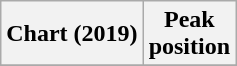<table class="wikitable plainrowheaders" style="text-align:center">
<tr>
<th scope="col">Chart (2019)</th>
<th scope="col">Peak<br>position</th>
</tr>
<tr>
</tr>
</table>
